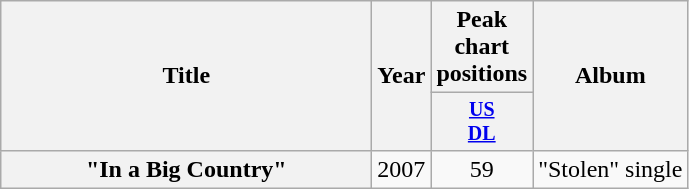<table class="wikitable plainrowheaders" style="text-align:center;">
<tr>
<th rowspan="2" style="width:15em;">Title</th>
<th rowspan="2">Year</th>
<th colspan="1">Peak chart positions</th>
<th rowspan="2">Album</th>
</tr>
<tr style="font-size:smaller;">
<th width="35"><a href='#'>US<br>DL</a><br></th>
</tr>
<tr>
<th scope="row">"In a Big Country"</th>
<td>2007</td>
<td>59</td>
<td>"Stolen" single</td>
</tr>
</table>
